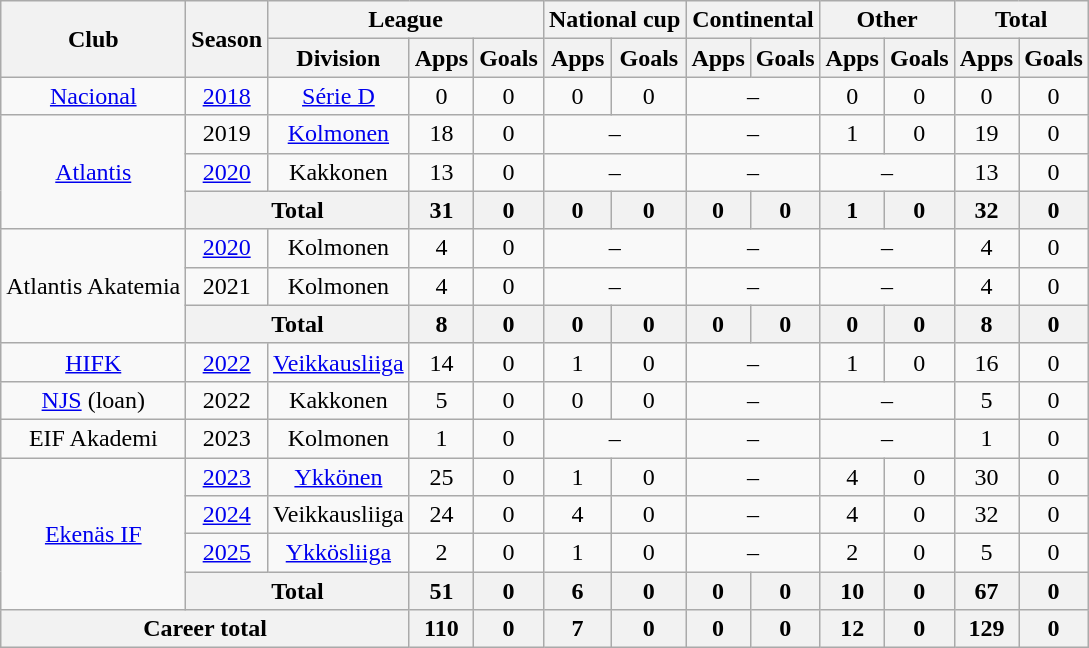<table class="wikitable" style="text-align:center">
<tr>
<th rowspan="2">Club</th>
<th rowspan="2">Season</th>
<th colspan="3">League</th>
<th colspan="2">National cup</th>
<th colspan="2">Continental</th>
<th colspan="2">Other</th>
<th colspan="2">Total</th>
</tr>
<tr>
<th>Division</th>
<th>Apps</th>
<th>Goals</th>
<th>Apps</th>
<th>Goals</th>
<th>Apps</th>
<th>Goals</th>
<th>Apps</th>
<th>Goals</th>
<th>Apps</th>
<th>Goals</th>
</tr>
<tr>
<td><a href='#'>Nacional</a></td>
<td><a href='#'>2018</a></td>
<td><a href='#'>Série D</a></td>
<td>0</td>
<td>0</td>
<td>0</td>
<td>0</td>
<td colspan=2>–</td>
<td>0</td>
<td>0</td>
<td>0</td>
<td>0</td>
</tr>
<tr>
<td rowspan=3><a href='#'>Atlantis</a></td>
<td>2019</td>
<td><a href='#'>Kolmonen</a></td>
<td>18</td>
<td>0</td>
<td colspan=2>–</td>
<td colspan=2>–</td>
<td>1</td>
<td>0</td>
<td>19</td>
<td>0</td>
</tr>
<tr>
<td><a href='#'>2020</a></td>
<td>Kakkonen</td>
<td>13</td>
<td>0</td>
<td colspan=2>–</td>
<td colspan=2>–</td>
<td colspan=2>–</td>
<td>13</td>
<td>0</td>
</tr>
<tr>
<th colspan="2">Total</th>
<th>31</th>
<th>0</th>
<th>0</th>
<th>0</th>
<th>0</th>
<th>0</th>
<th>1</th>
<th>0</th>
<th>32</th>
<th>0</th>
</tr>
<tr>
<td rowspan=3>Atlantis Akatemia</td>
<td><a href='#'>2020</a></td>
<td>Kolmonen</td>
<td>4</td>
<td>0</td>
<td colspan=2>–</td>
<td colspan=2>–</td>
<td colspan=2>–</td>
<td>4</td>
<td>0</td>
</tr>
<tr>
<td>2021</td>
<td>Kolmonen</td>
<td>4</td>
<td>0</td>
<td colspan=2>–</td>
<td colspan=2>–</td>
<td colspan=2>–</td>
<td>4</td>
<td>0</td>
</tr>
<tr>
<th colspan="2">Total</th>
<th>8</th>
<th>0</th>
<th>0</th>
<th>0</th>
<th>0</th>
<th>0</th>
<th>0</th>
<th>0</th>
<th>8</th>
<th>0</th>
</tr>
<tr>
<td><a href='#'>HIFK</a></td>
<td><a href='#'>2022</a></td>
<td><a href='#'>Veikkausliiga</a></td>
<td>14</td>
<td>0</td>
<td>1</td>
<td>0</td>
<td colspan=2>–</td>
<td>1</td>
<td>0</td>
<td>16</td>
<td>0</td>
</tr>
<tr>
<td><a href='#'>NJS</a> (loan)</td>
<td>2022</td>
<td>Kakkonen</td>
<td>5</td>
<td>0</td>
<td>0</td>
<td>0</td>
<td colspan=2>–</td>
<td colspan=2>–</td>
<td>5</td>
<td>0</td>
</tr>
<tr>
<td>EIF Akademi</td>
<td>2023</td>
<td>Kolmonen</td>
<td>1</td>
<td>0</td>
<td colspan=2>–</td>
<td colspan=2>–</td>
<td colspan=2>–</td>
<td>1</td>
<td>0</td>
</tr>
<tr>
<td rowspan=4><a href='#'>Ekenäs IF</a></td>
<td><a href='#'>2023</a></td>
<td><a href='#'>Ykkönen</a></td>
<td>25</td>
<td>0</td>
<td>1</td>
<td>0</td>
<td colspan=2>–</td>
<td>4</td>
<td>0</td>
<td>30</td>
<td>0</td>
</tr>
<tr>
<td><a href='#'>2024</a></td>
<td>Veikkausliiga</td>
<td>24</td>
<td>0</td>
<td>4</td>
<td>0</td>
<td colspan=2>–</td>
<td>4</td>
<td>0</td>
<td>32</td>
<td>0</td>
</tr>
<tr>
<td><a href='#'>2025</a></td>
<td><a href='#'>Ykkösliiga</a></td>
<td>2</td>
<td>0</td>
<td>1</td>
<td>0</td>
<td colspan=2>–</td>
<td>2</td>
<td>0</td>
<td>5</td>
<td>0</td>
</tr>
<tr>
<th colspan="2">Total</th>
<th>51</th>
<th>0</th>
<th>6</th>
<th>0</th>
<th>0</th>
<th>0</th>
<th>10</th>
<th>0</th>
<th>67</th>
<th>0</th>
</tr>
<tr>
<th colspan="3">Career total</th>
<th>110</th>
<th>0</th>
<th>7</th>
<th>0</th>
<th>0</th>
<th>0</th>
<th>12</th>
<th>0</th>
<th>129</th>
<th>0</th>
</tr>
</table>
